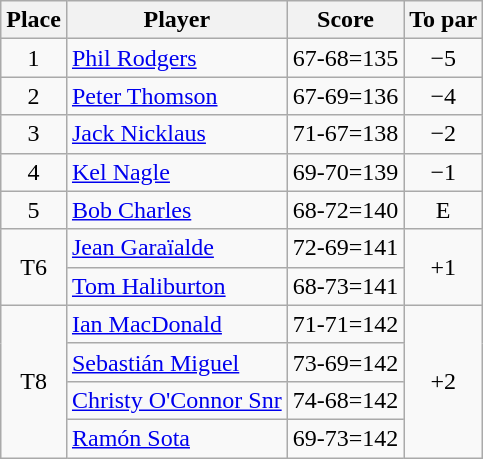<table class="wikitable">
<tr>
<th>Place</th>
<th>Player</th>
<th>Score</th>
<th>To par</th>
</tr>
<tr>
<td align=center>1</td>
<td> <a href='#'>Phil Rodgers</a></td>
<td align=center>67-68=135</td>
<td align=center>−5</td>
</tr>
<tr>
<td align=center>2</td>
<td> <a href='#'>Peter Thomson</a></td>
<td align=center>67-69=136</td>
<td align=center>−4</td>
</tr>
<tr>
<td align=center>3</td>
<td> <a href='#'>Jack Nicklaus</a></td>
<td align=center>71-67=138</td>
<td align=center>−2</td>
</tr>
<tr>
<td align=center>4</td>
<td> <a href='#'>Kel Nagle</a></td>
<td align=center>69-70=139</td>
<td align=center>−1</td>
</tr>
<tr>
<td align=center>5</td>
<td> <a href='#'>Bob Charles</a></td>
<td align=center>68-72=140</td>
<td align=center>E</td>
</tr>
<tr>
<td rowspan="2" align=center>T6</td>
<td> <a href='#'>Jean Garaïalde</a></td>
<td align=center>72-69=141</td>
<td rowspan="2" align=center>+1</td>
</tr>
<tr>
<td> <a href='#'>Tom Haliburton</a></td>
<td align=center>68-73=141</td>
</tr>
<tr>
<td rowspan="4" align=center>T8</td>
<td> <a href='#'>Ian MacDonald</a></td>
<td align=center>71-71=142</td>
<td rowspan="4" align=center>+2</td>
</tr>
<tr>
<td> <a href='#'>Sebastián Miguel</a></td>
<td>73-69=142</td>
</tr>
<tr>
<td> <a href='#'>Christy O'Connor Snr</a></td>
<td>74-68=142</td>
</tr>
<tr>
<td> <a href='#'>Ramón Sota</a></td>
<td>69-73=142</td>
</tr>
</table>
